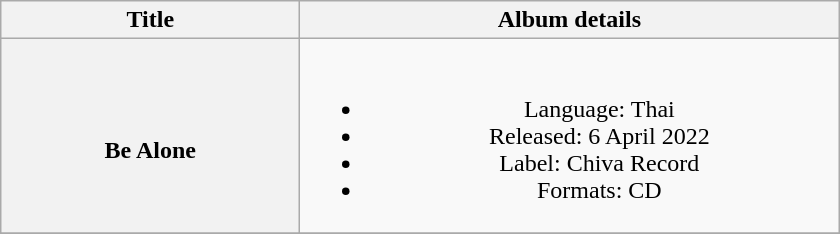<table class="wikitable plainrowheaders" style="text-align:center;">
<tr>
<th rowspan="1" style="width:12em;">Title</th>
<th rowspan="1" style="width:22em;">Album details</th>
</tr>
<tr>
<th rowspan="1"><em><strong><br></em>Be Alone<em></th>
<td><br><ul><li>Language: Thai</li><li>Released: 6 April 2022</li><li>Label: Chiva Record</li><li>Formats: CD</li></ul></td>
</tr>
<tr>
</tr>
</table>
